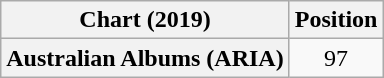<table class="wikitable plainrowheaders" style="text-align:center">
<tr>
<th scope="col">Chart (2019)</th>
<th scope="col">Position</th>
</tr>
<tr>
<th scope="row">Australian Albums (ARIA)</th>
<td>97</td>
</tr>
</table>
